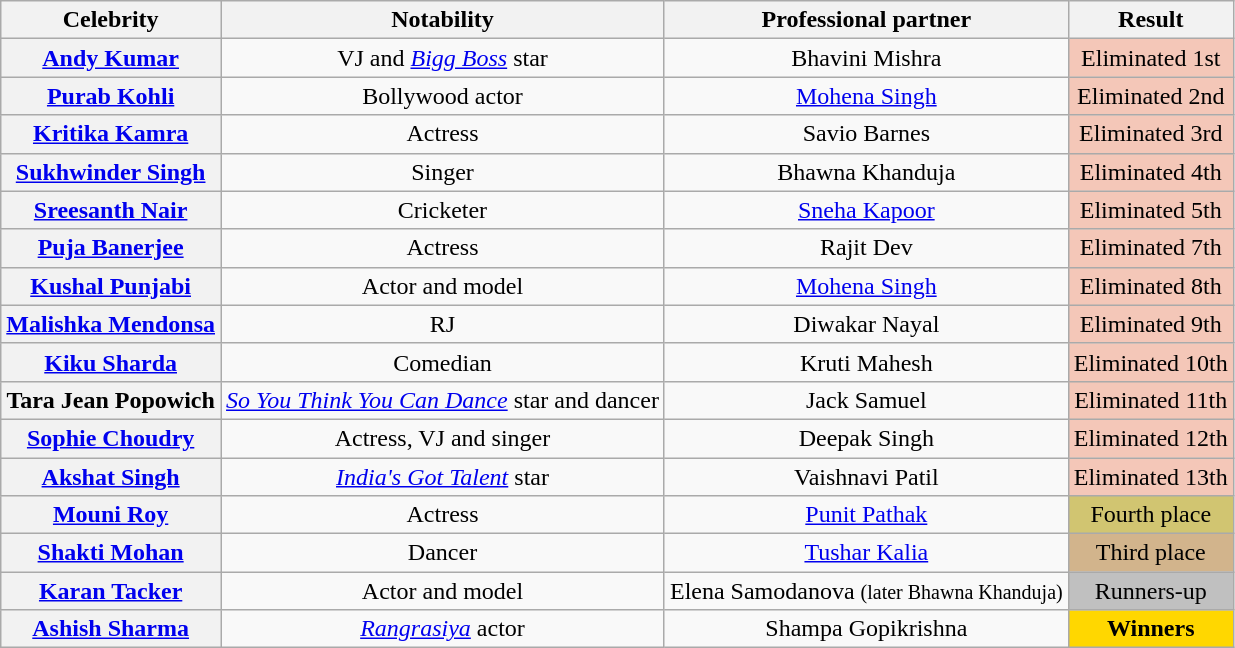<table class="wikitable sortable" style="text-align:center;">
<tr>
<th scope="col">Celebrity</th>
<th scope="col" class="unsortable">Notability</th>
<th scope="col">Professional partner</th>
<th scope="col">Result</th>
</tr>
<tr>
<th><a href='#'>Andy Kumar</a></th>
<td>VJ and <em><a href='#'>Bigg Boss</a></em> star</td>
<td>Bhavini Mishra</td>
<td bgcolor="f4c7b8">Eliminated 1st</td>
</tr>
<tr>
<th><a href='#'>Purab Kohli</a></th>
<td>Bollywood actor</td>
<td><a href='#'>Mohena Singh</a></td>
<td bgcolor="f4c7b8">Eliminated 2nd</td>
</tr>
<tr>
<th><a href='#'>Kritika Kamra</a></th>
<td>Actress</td>
<td>Savio Barnes</td>
<td bgcolor="f4c7b8">Eliminated 3rd</td>
</tr>
<tr>
<th><a href='#'>Sukhwinder Singh</a></th>
<td>Singer</td>
<td>Bhawna Khanduja</td>
<td bgcolor="f4c7b8">Eliminated 4th</td>
</tr>
<tr>
<th><a href='#'>Sreesanth Nair</a></th>
<td>Cricketer</td>
<td><a href='#'>Sneha Kapoor</a></td>
<td bgcolor="f4c7b8">Eliminated 5th</td>
</tr>
<tr>
<th><a href='#'>Puja Banerjee</a></th>
<td>Actress</td>
<td>Rajit Dev</td>
<td bgcolor="f4c7b8">Eliminated 7th</td>
</tr>
<tr>
<th><a href='#'>Kushal Punjabi</a></th>
<td>Actor and model</td>
<td><a href='#'>Mohena Singh</a></td>
<td bgcolor="f4c7b8">Eliminated 8th</td>
</tr>
<tr>
<th><a href='#'>Malishka Mendonsa</a></th>
<td>RJ</td>
<td>Diwakar Nayal</td>
<td bgcolor="f4c7b8">Eliminated 9th</td>
</tr>
<tr>
<th><a href='#'>Kiku Sharda</a></th>
<td>Comedian</td>
<td>Kruti Mahesh</td>
<td bgcolor="f4c7b8">Eliminated 10th</td>
</tr>
<tr>
<th>Tara Jean Popowich</th>
<td><em><a href='#'>So You Think You Can Dance</a></em> star and dancer</td>
<td>Jack Samuel</td>
<td bgcolor="f4c7b8">Eliminated 11th</td>
</tr>
<tr>
<th><a href='#'>Sophie Choudry</a></th>
<td>Actress, VJ and singer</td>
<td>Deepak Singh</td>
<td bgcolor="f4c7b8">Eliminated 12th</td>
</tr>
<tr>
<th><a href='#'>Akshat Singh</a></th>
<td><em><a href='#'>India's Got Talent</a></em> star</td>
<td>Vaishnavi Patil</td>
<td bgcolor="f4c7b8">Eliminated 13th</td>
</tr>
<tr>
<th><a href='#'>Mouni Roy</a></th>
<td>Actress</td>
<td><a href='#'>Punit Pathak</a></td>
<td style="background:#d1c571;">Fourth place</td>
</tr>
<tr>
<th><a href='#'>Shakti Mohan</a></th>
<td>Dancer</td>
<td><a href='#'>Tushar Kalia</a></td>
<td bgcolor="tan">Third place</td>
</tr>
<tr>
<th><a href='#'>Karan Tacker</a></th>
<td>Actor and model</td>
<td>Elena Samodanova <small>(later Bhawna Khanduja)</small></td>
<td bgcolor="silver">Runners-up</td>
</tr>
<tr>
<th><a href='#'>Ashish Sharma</a></th>
<td><em><a href='#'>Rangrasiya</a></em> actor</td>
<td>Shampa Gopikrishna</td>
<td bgcolor="gold"><strong>Winners</strong></td>
</tr>
</table>
